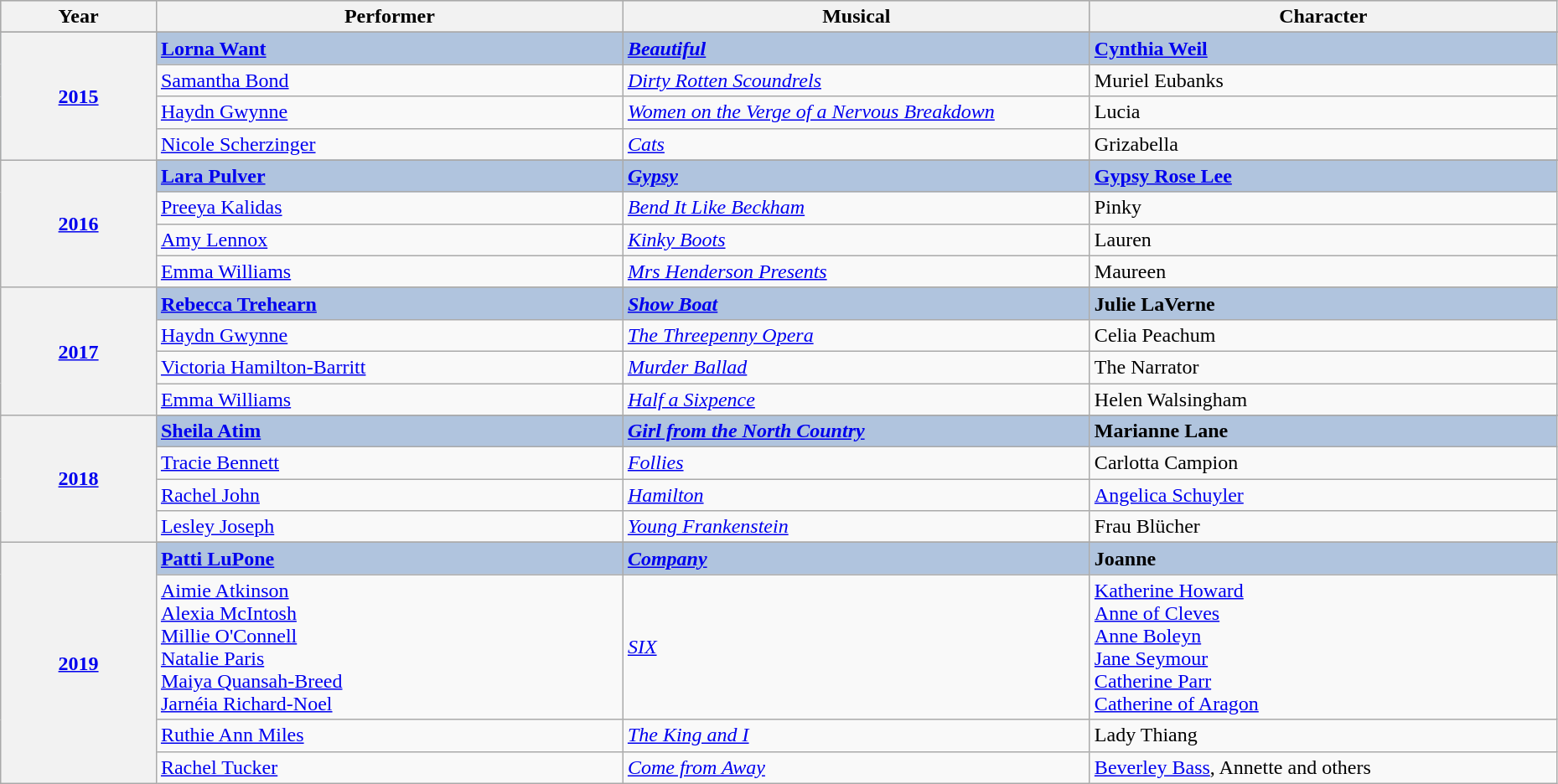<table class="wikitable" style="width:98%;">
<tr style="background:#bebebe;">
<th style="width:10%;">Year</th>
<th style="width:30%;">Performer</th>
<th style="width:30%;">Musical</th>
<th style="width:30%;">Character</th>
</tr>
<tr>
</tr>
<tr style="background:#B0C4DE">
<th rowspan="4"><a href='#'>2015</a></th>
<td><strong><a href='#'>Lorna Want</a></strong></td>
<td><strong><em><a href='#'>Beautiful</a></em></strong></td>
<td><strong><a href='#'>Cynthia Weil</a></strong></td>
</tr>
<tr>
<td><a href='#'>Samantha Bond</a></td>
<td><em><a href='#'>Dirty Rotten Scoundrels</a></em></td>
<td>Muriel Eubanks</td>
</tr>
<tr>
<td><a href='#'>Haydn Gwynne</a></td>
<td><em><a href='#'>Women on the Verge of a Nervous Breakdown</a></em></td>
<td>Lucia</td>
</tr>
<tr>
<td><a href='#'>Nicole Scherzinger</a></td>
<td><em><a href='#'>Cats</a></em></td>
<td>Grizabella</td>
</tr>
<tr>
<th rowspan="5" align="center"><a href='#'>2016</a></th>
</tr>
<tr style="background:#B0C4DE">
<td><strong><a href='#'>Lara Pulver</a></strong></td>
<td><strong><em><a href='#'>Gypsy</a></em></strong></td>
<td><strong><a href='#'>Gypsy Rose Lee</a></strong></td>
</tr>
<tr>
<td><a href='#'>Preeya Kalidas</a></td>
<td><em><a href='#'>Bend It Like Beckham</a></em></td>
<td>Pinky</td>
</tr>
<tr>
<td><a href='#'>Amy Lennox</a></td>
<td><em><a href='#'>Kinky Boots</a></em></td>
<td>Lauren</td>
</tr>
<tr>
<td><a href='#'>Emma Williams</a></td>
<td><em><a href='#'>Mrs Henderson Presents</a></em></td>
<td>Maureen</td>
</tr>
<tr>
<th rowspan="5" align="center"><a href='#'>2017</a></th>
</tr>
<tr style="background:#B0C4DE">
<td><strong><a href='#'>Rebecca Trehearn</a></strong></td>
<td><strong><em><a href='#'>Show Boat</a></em></strong></td>
<td><strong>Julie LaVerne</strong></td>
</tr>
<tr>
<td><a href='#'>Haydn Gwynne</a></td>
<td><em><a href='#'>The Threepenny Opera</a></em></td>
<td>Celia Peachum</td>
</tr>
<tr>
<td><a href='#'>Victoria Hamilton-Barritt</a></td>
<td><em><a href='#'>Murder Ballad</a></em></td>
<td>The Narrator</td>
</tr>
<tr>
<td><a href='#'>Emma Williams</a></td>
<td><em><a href='#'>Half a Sixpence</a></em></td>
<td>Helen Walsingham</td>
</tr>
<tr>
<th rowspan="5"><a href='#'>2018</a></th>
</tr>
<tr style="background:#B0C4DE">
<td><strong><a href='#'>Sheila Atim</a></strong></td>
<td><a href='#'><strong><em>Girl from the North Country</em></strong></a></td>
<td><strong>Marianne Lane</strong></td>
</tr>
<tr>
<td><a href='#'>Tracie Bennett</a></td>
<td><em><a href='#'>Follies</a></em></td>
<td>Carlotta Campion</td>
</tr>
<tr>
<td><a href='#'>Rachel John</a></td>
<td><a href='#'><em>Hamilton</em></a></td>
<td><a href='#'>Angelica Schuyler</a></td>
</tr>
<tr>
<td><a href='#'>Lesley Joseph</a></td>
<td><a href='#'><em>Young Frankenstein</em></a></td>
<td>Frau Blücher</td>
</tr>
<tr>
<th rowspan=5><a href='#'>2019</a></th>
</tr>
<tr style="background:#B0C4DE">
<td><strong><a href='#'>Patti LuPone</a></strong></td>
<td><strong><em><a href='#'>Company</a></em></strong></td>
<td><strong>Joanne</strong></td>
</tr>
<tr>
<td><a href='#'>Aimie Atkinson</a><br><a href='#'>Alexia McIntosh</a><br><a href='#'>Millie O'Connell</a><br><a href='#'>Natalie Paris</a><br><a href='#'>Maiya Quansah-Breed</a><br><a href='#'>Jarnéia Richard-Noel</a></td>
<td><em><a href='#'>SIX</a></em></td>
<td><a href='#'>Katherine Howard</a><br><a href='#'>Anne of Cleves</a><br><a href='#'>Anne Boleyn</a><br><a href='#'>Jane Seymour</a><br><a href='#'>Catherine Parr</a><br><a href='#'>Catherine of Aragon</a></td>
</tr>
<tr>
<td><a href='#'>Ruthie Ann Miles</a></td>
<td><em><a href='#'>The King and I</a></em></td>
<td>Lady Thiang</td>
</tr>
<tr>
<td><a href='#'>Rachel Tucker</a></td>
<td><em><a href='#'>Come from Away</a></em></td>
<td><a href='#'>Beverley Bass</a>, Annette and others</td>
</tr>
</table>
